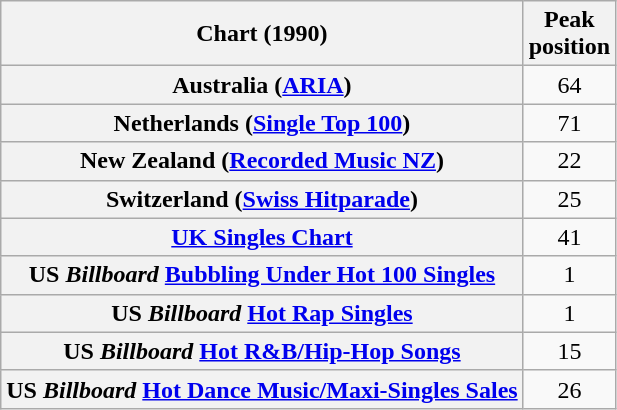<table class="wikitable sortable plainrowheaders" style="text-align:center">
<tr>
<th>Chart (1990)</th>
<th>Peak<br>position</th>
</tr>
<tr>
<th scope="row">Australia (<a href='#'>ARIA</a>)</th>
<td>64</td>
</tr>
<tr>
<th scope="row">Netherlands (<a href='#'>Single Top 100</a>)</th>
<td>71</td>
</tr>
<tr>
<th scope="row">New Zealand (<a href='#'>Recorded Music NZ</a>)</th>
<td>22</td>
</tr>
<tr>
<th scope="row">Switzerland (<a href='#'>Swiss Hitparade</a>)</th>
<td>25</td>
</tr>
<tr>
<th scope="row"><a href='#'>UK Singles Chart</a></th>
<td>41</td>
</tr>
<tr>
<th scope="row">US <em>Billboard</em> <a href='#'>Bubbling Under Hot 100 Singles</a></th>
<td>1</td>
</tr>
<tr>
<th scope="row">US <em>Billboard</em> <a href='#'>Hot Rap Singles</a></th>
<td>1</td>
</tr>
<tr>
<th scope="row">US <em>Billboard</em> <a href='#'>Hot R&B/Hip-Hop Songs</a></th>
<td>15</td>
</tr>
<tr>
<th scope="row">US <em>Billboard</em> <a href='#'>Hot Dance Music/Maxi-Singles Sales</a></th>
<td>26</td>
</tr>
</table>
